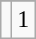<table class="wikitable">
<tr>
</tr>
<tr align=center>
<td><a href='#'><strong></strong></a></td>
<td>1</td>
</tr>
</table>
